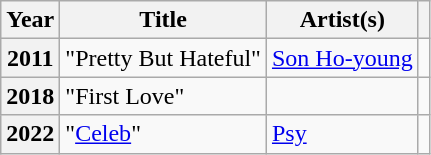<table class="wikitable plainrowheaders sortable">
<tr>
<th scope="col">Year</th>
<th scope="col">Title</th>
<th scope="col">Artist(s)</th>
<th scope="col" class="unsortable"></th>
</tr>
<tr>
<th scope="row" style="text-align:center">2011</th>
<td>"Pretty But Hateful"</td>
<td><a href='#'>Son Ho-young</a></td>
<td style="text-align:center"></td>
</tr>
<tr>
<th scope="row" style="text-align:center">2018</th>
<td>"First Love"</td>
<td></td>
<td style="text-align:center"></td>
</tr>
<tr>
<th scope="row" style="text-align:center">2022</th>
<td>"<a href='#'>Celeb</a>"</td>
<td><a href='#'>Psy</a></td>
<td style="text-align:center"></td>
</tr>
</table>
